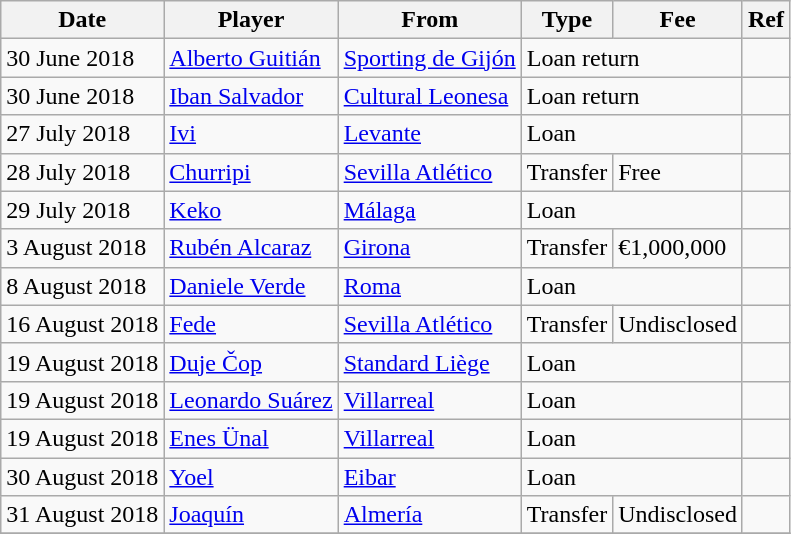<table class="wikitable">
<tr>
<th>Date</th>
<th>Player</th>
<th>From</th>
<th>Type</th>
<th>Fee</th>
<th>Ref</th>
</tr>
<tr>
<td>30 June 2018</td>
<td> <a href='#'>Alberto Guitián</a></td>
<td> <a href='#'>Sporting de Gijón</a></td>
<td colspan=2>Loan return</td>
<td></td>
</tr>
<tr>
<td>30 June 2018</td>
<td> <a href='#'>Iban Salvador</a></td>
<td> <a href='#'>Cultural Leonesa</a></td>
<td colspan=2>Loan return</td>
<td></td>
</tr>
<tr>
<td>27 July 2018</td>
<td> <a href='#'>Ivi</a></td>
<td> <a href='#'>Levante</a></td>
<td colspan=2>Loan</td>
<td></td>
</tr>
<tr>
<td>28 July 2018</td>
<td> <a href='#'>Churripi</a></td>
<td> <a href='#'>Sevilla Atlético</a></td>
<td>Transfer</td>
<td>Free</td>
<td></td>
</tr>
<tr>
<td>29 July 2018</td>
<td> <a href='#'>Keko</a></td>
<td> <a href='#'>Málaga</a></td>
<td colspan=2>Loan</td>
<td></td>
</tr>
<tr>
<td>3 August 2018</td>
<td> <a href='#'>Rubén Alcaraz</a></td>
<td> <a href='#'>Girona</a></td>
<td>Transfer</td>
<td>€1,000,000</td>
<td></td>
</tr>
<tr>
<td>8 August 2018</td>
<td> <a href='#'>Daniele Verde</a></td>
<td> <a href='#'>Roma</a></td>
<td colspan=2>Loan</td>
<td></td>
</tr>
<tr>
<td>16 August 2018</td>
<td> <a href='#'>Fede</a></td>
<td> <a href='#'>Sevilla Atlético</a></td>
<td>Transfer</td>
<td>Undisclosed</td>
<td></td>
</tr>
<tr>
<td>19 August 2018</td>
<td> <a href='#'>Duje Čop</a></td>
<td> <a href='#'>Standard Liège</a></td>
<td colspan=2>Loan</td>
<td></td>
</tr>
<tr>
<td>19 August 2018</td>
<td> <a href='#'>Leonardo Suárez</a></td>
<td> <a href='#'>Villarreal</a></td>
<td colspan=2>Loan</td>
<td></td>
</tr>
<tr>
<td>19 August 2018</td>
<td> <a href='#'>Enes Ünal</a></td>
<td> <a href='#'>Villarreal</a></td>
<td colspan=2>Loan</td>
<td></td>
</tr>
<tr>
<td>30 August 2018</td>
<td> <a href='#'>Yoel</a></td>
<td> <a href='#'>Eibar</a></td>
<td colspan=2>Loan</td>
<td></td>
</tr>
<tr>
<td>31 August 2018</td>
<td> <a href='#'>Joaquín</a></td>
<td> <a href='#'>Almería</a></td>
<td>Transfer</td>
<td>Undisclosed</td>
<td></td>
</tr>
<tr>
</tr>
</table>
